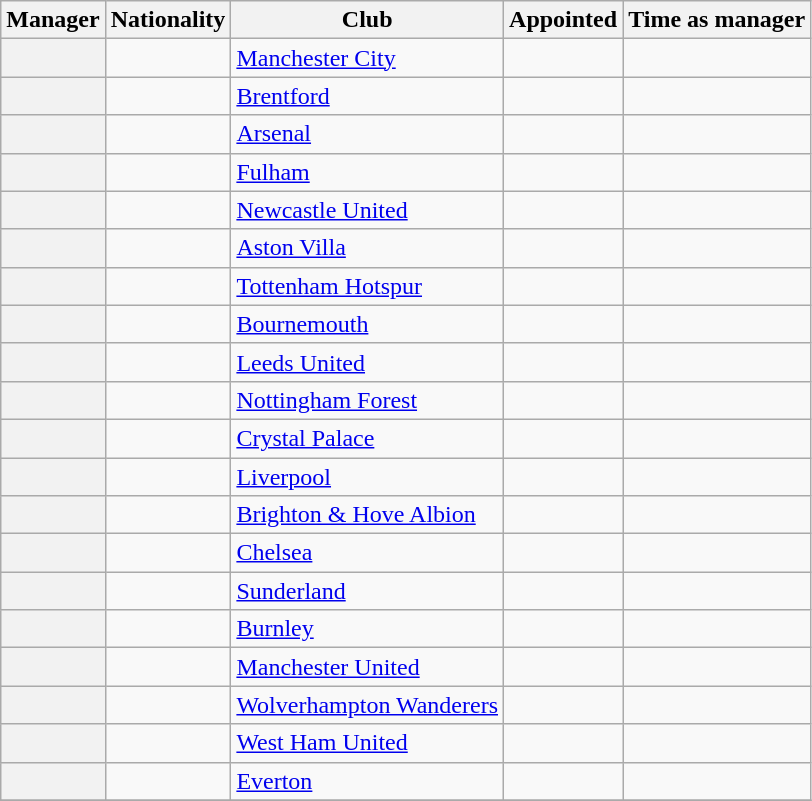<table class="wikitable sortable plainrowheaders">
<tr>
<th scope="col">Manager</th>
<th scope="col">Nationality</th>
<th scope="col">Club</th>
<th scope="col">Appointed</th>
<th scope="col">Time as manager</th>
</tr>
<tr>
<th scope="row"></th>
<td></td>
<td><a href='#'>Manchester City</a></td>
<td></td>
<td></td>
</tr>
<tr>
<th scope="row"></th>
<td></td>
<td><a href='#'>Brentford</a></td>
<td></td>
<td></td>
</tr>
<tr>
<th scope="row"></th>
<td></td>
<td><a href='#'>Arsenal</a></td>
<td></td>
<td></td>
</tr>
<tr>
<th scope="row"></th>
<td></td>
<td><a href='#'>Fulham</a></td>
<td></td>
<td></td>
</tr>
<tr>
<th scope="row"></th>
<td></td>
<td><a href='#'>Newcastle United</a></td>
<td></td>
<td></td>
</tr>
<tr>
<th scope="row"></th>
<td></td>
<td><a href='#'>Aston Villa</a></td>
<td></td>
<td></td>
</tr>
<tr>
<th scope="row"></th>
<td></td>
<td><a href='#'>Tottenham Hotspur</a></td>
<td></td>
<td></td>
</tr>
<tr>
<th scope="row"></th>
<td></td>
<td><a href='#'>Bournemouth</a></td>
<td></td>
<td></td>
</tr>
<tr>
<th scope="row"></th>
<td></td>
<td><a href='#'>Leeds United</a></td>
<td></td>
<td></td>
</tr>
<tr>
<th scope="row"></th>
<td></td>
<td><a href='#'>Nottingham Forest</a></td>
<td></td>
<td></td>
</tr>
<tr>
<th scope="row"></th>
<td></td>
<td><a href='#'>Crystal Palace</a></td>
<td></td>
<td></td>
</tr>
<tr>
<th scope="row"></th>
<td></td>
<td><a href='#'>Liverpool</a></td>
<td></td>
<td></td>
</tr>
<tr>
<th scope="row"></th>
<td></td>
<td><a href='#'>Brighton & Hove Albion</a></td>
<td></td>
<td></td>
</tr>
<tr>
<th scope="row"></th>
<td></td>
<td><a href='#'>Chelsea</a></td>
<td></td>
<td></td>
</tr>
<tr>
<th scope="row"></th>
<td></td>
<td><a href='#'>Sunderland</a></td>
<td></td>
<td></td>
</tr>
<tr>
<th scope="row"></th>
<td></td>
<td><a href='#'>Burnley</a></td>
<td></td>
<td></td>
</tr>
<tr>
<th scope="row"></th>
<td></td>
<td><a href='#'>Manchester United</a></td>
<td></td>
<td></td>
</tr>
<tr>
<th scope="row"></th>
<td></td>
<td><a href='#'>Wolverhampton Wanderers</a></td>
<td></td>
<td></td>
</tr>
<tr>
<th scope="row"></th>
<td></td>
<td><a href='#'>West Ham United</a></td>
<td></td>
<td></td>
</tr>
<tr>
<th scope="row"></th>
<td></td>
<td><a href='#'>Everton</a></td>
<td></td>
<td></td>
</tr>
<tr>
</tr>
</table>
